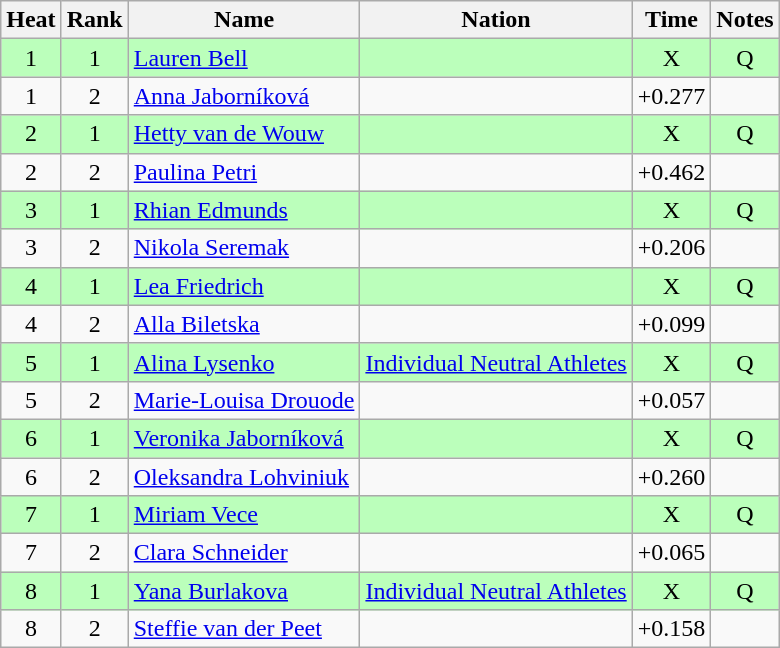<table class="wikitable sortable" style="text-align:center">
<tr>
<th>Heat</th>
<th>Rank</th>
<th>Name</th>
<th>Nation</th>
<th>Time</th>
<th>Notes</th>
</tr>
<tr bgcolor=bbffbb>
<td>1</td>
<td>1</td>
<td align=left><a href='#'>Lauren Bell</a></td>
<td align=left></td>
<td>X</td>
<td>Q</td>
</tr>
<tr>
<td>1</td>
<td>2</td>
<td align=left><a href='#'>Anna Jaborníková</a></td>
<td align=left></td>
<td>+0.277</td>
<td></td>
</tr>
<tr bgcolor=bbffbb>
<td>2</td>
<td>1</td>
<td align=left><a href='#'>Hetty van de Wouw</a></td>
<td align=left></td>
<td>X</td>
<td>Q</td>
</tr>
<tr>
<td>2</td>
<td>2</td>
<td align=left><a href='#'>Paulina Petri</a></td>
<td align=left></td>
<td>+0.462</td>
<td></td>
</tr>
<tr bgcolor=bbffbb>
<td>3</td>
<td>1</td>
<td align=left><a href='#'>Rhian Edmunds</a></td>
<td align=left></td>
<td>X</td>
<td>Q</td>
</tr>
<tr>
<td>3</td>
<td>2</td>
<td align=left><a href='#'>Nikola Seremak</a></td>
<td align=left></td>
<td>+0.206</td>
<td></td>
</tr>
<tr bgcolor=bbffbb>
<td>4</td>
<td>1</td>
<td align=left><a href='#'>Lea Friedrich</a></td>
<td align=left></td>
<td>X</td>
<td>Q</td>
</tr>
<tr>
<td>4</td>
<td>2</td>
<td align=left><a href='#'>Alla Biletska</a></td>
<td align=left></td>
<td>+0.099</td>
<td></td>
</tr>
<tr bgcolor=bbffbb>
<td>5</td>
<td>1</td>
<td align=left><a href='#'>Alina Lysenko</a></td>
<td align=left><a href='#'>Individual Neutral Athletes</a></td>
<td>X</td>
<td>Q</td>
</tr>
<tr>
<td>5</td>
<td>2</td>
<td align=left><a href='#'>Marie-Louisa Drouode</a></td>
<td align=left></td>
<td>+0.057</td>
<td></td>
</tr>
<tr bgcolor=bbffbb>
<td>6</td>
<td>1</td>
<td align=left><a href='#'>Veronika Jaborníková</a></td>
<td align=left></td>
<td>X</td>
<td>Q</td>
</tr>
<tr>
<td>6</td>
<td>2</td>
<td align=left><a href='#'>Oleksandra Lohviniuk</a></td>
<td align=left></td>
<td>+0.260</td>
<td></td>
</tr>
<tr bgcolor=bbffbb>
<td>7</td>
<td>1</td>
<td align=left><a href='#'>Miriam Vece</a></td>
<td align=left></td>
<td>X</td>
<td>Q</td>
</tr>
<tr>
<td>7</td>
<td>2</td>
<td align=left><a href='#'>Clara Schneider</a></td>
<td align=left></td>
<td>+0.065</td>
<td></td>
</tr>
<tr bgcolor=bbffbb>
<td>8</td>
<td>1</td>
<td align=left><a href='#'>Yana Burlakova</a></td>
<td align=left><a href='#'>Individual Neutral Athletes</a></td>
<td>X</td>
<td>Q</td>
</tr>
<tr>
<td>8</td>
<td>2</td>
<td align=left><a href='#'>Steffie van der Peet</a></td>
<td align=left></td>
<td>+0.158</td>
<td></td>
</tr>
</table>
